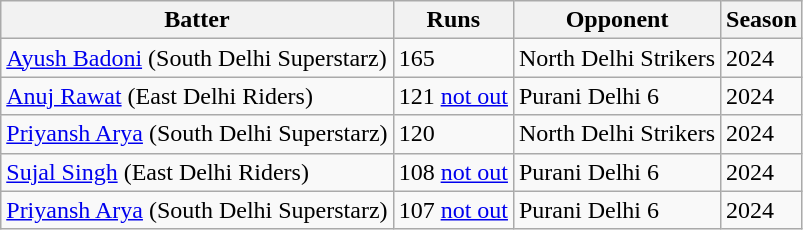<table class="wikitable">
<tr>
<th>Batter</th>
<th>Runs</th>
<th>Opponent</th>
<th>Season</th>
</tr>
<tr>
<td><a href='#'>Ayush Badoni</a> (South Delhi Superstarz)</td>
<td>165</td>
<td>North Delhi Strikers</td>
<td>2024</td>
</tr>
<tr>
<td><a href='#'>Anuj Rawat</a> (East Delhi Riders)</td>
<td>121 <a href='#'>not out</a></td>
<td>Purani Delhi 6</td>
<td>2024</td>
</tr>
<tr>
<td><a href='#'>Priyansh Arya</a> (South Delhi Superstarz)</td>
<td>120</td>
<td>North Delhi Strikers</td>
<td>2024</td>
</tr>
<tr>
<td><a href='#'>Sujal Singh</a> (East Delhi Riders)</td>
<td>108 <a href='#'>not out</a></td>
<td>Purani Delhi 6</td>
<td>2024</td>
</tr>
<tr>
<td><a href='#'>Priyansh Arya</a> (South Delhi Superstarz)</td>
<td>107 <a href='#'>not out</a></td>
<td>Purani Delhi 6</td>
<td>2024</td>
</tr>
</table>
